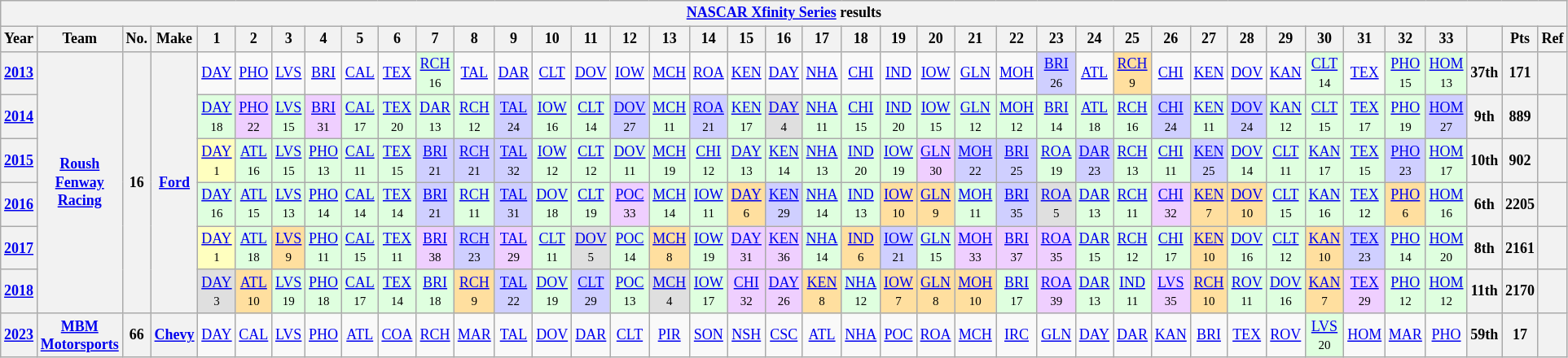<table class="wikitable" style="text-align:center; font-size:75%">
<tr>
<th colspan=40><a href='#'>NASCAR Xfinity Series</a> results</th>
</tr>
<tr>
<th>Year</th>
<th>Team</th>
<th>No.</th>
<th>Make</th>
<th>1</th>
<th>2</th>
<th>3</th>
<th>4</th>
<th>5</th>
<th>6</th>
<th>7</th>
<th>8</th>
<th>9</th>
<th>10</th>
<th>11</th>
<th>12</th>
<th>13</th>
<th>14</th>
<th>15</th>
<th>16</th>
<th>17</th>
<th>18</th>
<th>19</th>
<th>20</th>
<th>21</th>
<th>22</th>
<th>23</th>
<th>24</th>
<th>25</th>
<th>26</th>
<th>27</th>
<th>28</th>
<th>29</th>
<th>30</th>
<th>31</th>
<th>32</th>
<th>33</th>
<th></th>
<th>Pts</th>
<th>Ref</th>
</tr>
<tr>
<th><a href='#'>2013</a></th>
<th rowspan=6><a href='#'>Roush Fenway Racing</a></th>
<th rowspan=6>16</th>
<th rowspan=6><a href='#'>Ford</a></th>
<td><a href='#'>DAY</a></td>
<td><a href='#'>PHO</a></td>
<td><a href='#'>LVS</a></td>
<td><a href='#'>BRI</a></td>
<td><a href='#'>CAL</a></td>
<td><a href='#'>TEX</a></td>
<td style="background:#DFFFDF;"><a href='#'>RCH</a><br><small>16</small></td>
<td><a href='#'>TAL</a></td>
<td><a href='#'>DAR</a></td>
<td><a href='#'>CLT</a></td>
<td><a href='#'>DOV</a></td>
<td><a href='#'>IOW</a></td>
<td><a href='#'>MCH</a></td>
<td><a href='#'>ROA</a></td>
<td><a href='#'>KEN</a></td>
<td><a href='#'>DAY</a></td>
<td><a href='#'>NHA</a></td>
<td><a href='#'>CHI</a></td>
<td><a href='#'>IND</a></td>
<td><a href='#'>IOW</a></td>
<td><a href='#'>GLN</a></td>
<td><a href='#'>MOH</a></td>
<td style="background:#CFCFFF;"><a href='#'>BRI</a><br><small>26</small></td>
<td><a href='#'>ATL</a></td>
<td style="background:#FFDF9F;"><a href='#'>RCH</a><br><small>9</small></td>
<td><a href='#'>CHI</a></td>
<td><a href='#'>KEN</a></td>
<td><a href='#'>DOV</a></td>
<td><a href='#'>KAN</a></td>
<td style="background:#DFFFDF;"><a href='#'>CLT</a><br><small>14</small></td>
<td><a href='#'>TEX</a></td>
<td style="background:#DFFFDF;"><a href='#'>PHO</a><br><small>15</small></td>
<td style="background:#DFFFDF;"><a href='#'>HOM</a><br><small>13</small></td>
<th>37th</th>
<th>171</th>
<th></th>
</tr>
<tr>
<th><a href='#'>2014</a></th>
<td style="background:#DFFFDF;"><a href='#'>DAY</a><br><small>18</small></td>
<td style="background:#EFCFFF;"><a href='#'>PHO</a><br><small>22</small></td>
<td style="background:#DFFFDF;"><a href='#'>LVS</a><br><small>15</small></td>
<td style="background:#EFCFFF;"><a href='#'>BRI</a><br><small>31</small></td>
<td style="background:#DFFFDF;"><a href='#'>CAL</a><br><small>17</small></td>
<td style="background:#DFFFDF;"><a href='#'>TEX</a><br><small>20</small></td>
<td style="background:#DFFFDF;"><a href='#'>DAR</a><br><small>13</small></td>
<td style="background:#DFFFDF;"><a href='#'>RCH</a><br><small>12</small></td>
<td style="background:#CFCFFF;"><a href='#'>TAL</a><br><small>24</small></td>
<td style="background:#DFFFDF;"><a href='#'>IOW</a><br><small>16</small></td>
<td style="background:#DFFFDF;"><a href='#'>CLT</a><br><small>14</small></td>
<td style="background:#CFCFFF;"><a href='#'>DOV</a><br><small>27</small></td>
<td style="background:#DFFFDF;"><a href='#'>MCH</a><br><small>11</small></td>
<td style="background:#CFCFFF;"><a href='#'>ROA</a><br><small>21</small></td>
<td style="background:#DFFFDF;"><a href='#'>KEN</a><br><small>17</small></td>
<td style="background:#DFDFDF;"><a href='#'>DAY</a><br><small>4</small></td>
<td style="background:#DFFFDF;"><a href='#'>NHA</a><br><small>11</small></td>
<td style="background:#DFFFDF;"><a href='#'>CHI</a><br><small>15</small></td>
<td style="background:#DFFFDF;"><a href='#'>IND</a><br><small>20</small></td>
<td style="background:#DFFFDF;"><a href='#'>IOW</a><br><small>15</small></td>
<td style="background:#DFFFDF;"><a href='#'>GLN</a><br><small>12</small></td>
<td style="background:#DFFFDF;"><a href='#'>MOH</a><br><small>12</small></td>
<td style="background:#DFFFDF;"><a href='#'>BRI</a><br><small>14</small></td>
<td style="background:#DFFFDF;"><a href='#'>ATL</a><br><small>18</small></td>
<td style="background:#DFFFDF;"><a href='#'>RCH</a><br><small>16</small></td>
<td style="background:#CFCFFF;"><a href='#'>CHI</a><br><small>24</small></td>
<td style="background:#DFFFDF;"><a href='#'>KEN</a><br><small>11</small></td>
<td style="background:#CFCFFF;"><a href='#'>DOV</a><br><small>24</small></td>
<td style="background:#DFFFDF;"><a href='#'>KAN</a><br><small>12</small></td>
<td style="background:#DFFFDF;"><a href='#'>CLT</a><br><small>15</small></td>
<td style="background:#DFFFDF;"><a href='#'>TEX</a><br><small>17</small></td>
<td style="background:#DFFFDF;"><a href='#'>PHO</a><br><small>19</small></td>
<td style="background:#CFCFFF;"><a href='#'>HOM</a><br><small>27</small></td>
<th>9th</th>
<th>889</th>
<th></th>
</tr>
<tr>
<th><a href='#'>2015</a></th>
<td style="background:#FFFFBF;"><a href='#'>DAY</a><br><small>1</small></td>
<td style="background:#DFFFDF;"><a href='#'>ATL</a><br><small>16</small></td>
<td style="background:#DFFFDF;"><a href='#'>LVS</a><br><small>15</small></td>
<td style="background:#DFFFDF;"><a href='#'>PHO</a><br><small>13</small></td>
<td style="background:#DFFFDF;"><a href='#'>CAL</a><br><small>11</small></td>
<td style="background:#DFFFDF;"><a href='#'>TEX</a><br><small>15</small></td>
<td style="background:#CFCFFF;"><a href='#'>BRI</a><br><small>21</small></td>
<td style="background:#CFCFFF;"><a href='#'>RCH</a><br><small>21</small></td>
<td style="background:#CFCFFF;"><a href='#'>TAL</a><br><small>32</small></td>
<td style="background:#DFFFDF;"><a href='#'>IOW</a><br><small>12</small></td>
<td style="background:#DFFFDF;"><a href='#'>CLT</a><br><small>12</small></td>
<td style="background:#DFFFDF;"><a href='#'>DOV</a><br><small>11</small></td>
<td style="background:#DFFFDF;"><a href='#'>MCH</a><br><small>19</small></td>
<td style="background:#DFFFDF;"><a href='#'>CHI</a><br><small>12</small></td>
<td style="background:#DFFFDF;"><a href='#'>DAY</a><br><small>13</small></td>
<td style="background:#DFFFDF;"><a href='#'>KEN</a><br><small>14</small></td>
<td style="background:#DFFFDF;"><a href='#'>NHA</a><br><small>13</small></td>
<td style="background:#DFFFDF;"><a href='#'>IND</a><br><small>20</small></td>
<td style="background:#DFFFDF;"><a href='#'>IOW</a><br><small>19</small></td>
<td style="background:#EFCFFF;"><a href='#'>GLN</a><br><small>30</small></td>
<td style="background:#CFCFFF;"><a href='#'>MOH</a><br><small>22</small></td>
<td style="background:#CFCFFF;"><a href='#'>BRI</a><br><small>25</small></td>
<td style="background:#DFFFDF;"><a href='#'>ROA</a><br><small>19</small></td>
<td style="background:#CFCFFF;"><a href='#'>DAR</a><br><small>23</small></td>
<td style="background:#DFFFDF;"><a href='#'>RCH</a><br><small>13</small></td>
<td style="background:#DFFFDF;"><a href='#'>CHI</a><br><small>11</small></td>
<td style="background:#CFCFFF;"><a href='#'>KEN</a><br><small>25</small></td>
<td style="background:#DFFFDF;"><a href='#'>DOV</a><br><small>14</small></td>
<td style="background:#DFFFDF;"><a href='#'>CLT</a><br><small>11</small></td>
<td style="background:#DFFFDF;"><a href='#'>KAN</a><br><small>17</small></td>
<td style="background:#DFFFDF;"><a href='#'>TEX</a><br><small>15</small></td>
<td style="background:#CFCFFF;"><a href='#'>PHO</a><br><small>23</small></td>
<td style="background:#DFFFDF;"><a href='#'>HOM</a><br><small>17</small></td>
<th>10th</th>
<th>902</th>
<th></th>
</tr>
<tr>
<th><a href='#'>2016</a></th>
<td style="background:#DFFFDF;"><a href='#'>DAY</a><br><small>16</small></td>
<td style="background:#DFFFDF;"><a href='#'>ATL</a><br><small>15</small></td>
<td style="background:#DFFFDF;"><a href='#'>LVS</a><br><small>13</small></td>
<td style="background:#DFFFDF;"><a href='#'>PHO</a><br><small>14</small></td>
<td style="background:#DFFFDF;"><a href='#'>CAL</a><br><small>14</small></td>
<td style="background:#DFFFDF;"><a href='#'>TEX</a><br><small>14</small></td>
<td style="background:#CFCFFF;"><a href='#'>BRI</a><br><small>21</small></td>
<td style="background:#DFFFDF;"><a href='#'>RCH</a><br><small>11</small></td>
<td style="background:#CFCFFF;"><a href='#'>TAL</a><br><small>31</small></td>
<td style="background:#DFFFDF;"><a href='#'>DOV</a><br><small>18</small></td>
<td style="background:#DFFFDF;"><a href='#'>CLT</a><br><small>19</small></td>
<td style="background:#EFCFFF;"><a href='#'>POC</a><br><small>33</small></td>
<td style="background:#DFFFDF;"><a href='#'>MCH</a><br><small>14</small></td>
<td style="background:#DFFFDF;"><a href='#'>IOW</a><br><small>11</small></td>
<td style="background:#FFDF9F;"><a href='#'>DAY</a><br><small>6</small></td>
<td style="background:#CFCFFF;"><a href='#'>KEN</a><br><small>29</small></td>
<td style="background:#DFFFDF;"><a href='#'>NHA</a><br><small>14</small></td>
<td style="background:#DFFFDF;"><a href='#'>IND</a><br><small>13</small></td>
<td style="background:#FFDF9F;"><a href='#'>IOW</a><br><small>10</small></td>
<td style="background:#FFDF9F;"><a href='#'>GLN</a><br><small>9</small></td>
<td style="background:#DFFFDF;"><a href='#'>MOH</a><br><small>11</small></td>
<td style="background:#CFCFFF;"><a href='#'>BRI</a><br><small>35</small></td>
<td style="background:#DFDFDF;"><a href='#'>ROA</a><br><small>5</small></td>
<td style="background:#DFFFDF;"><a href='#'>DAR</a><br><small>13</small></td>
<td style="background:#DFFFDF;"><a href='#'>RCH</a><br><small>11</small></td>
<td style="background:#EFCFFF;"><a href='#'>CHI</a><br><small>32</small></td>
<td style="background:#FFDF9F;"><a href='#'>KEN</a><br><small>7</small></td>
<td style="background:#FFDF9F;"><a href='#'>DOV</a><br><small>10</small></td>
<td style="background:#DFFFDF;"><a href='#'>CLT</a><br><small>15</small></td>
<td style="background:#DFFFDF;"><a href='#'>KAN</a><br><small>16</small></td>
<td style="background:#DFFFDF;"><a href='#'>TEX</a><br><small>12</small></td>
<td style="background:#FFDF9F;"><a href='#'>PHO</a><br><small>6</small></td>
<td style="background:#DFFFDF;"><a href='#'>HOM</a><br><small>16</small></td>
<th>6th</th>
<th>2205</th>
<th></th>
</tr>
<tr>
<th><a href='#'>2017</a></th>
<td style="background:#FFFFBF;"><a href='#'>DAY</a><br><small>1</small></td>
<td style="background:#DFFFDF;"><a href='#'>ATL</a><br><small>18</small></td>
<td style="background:#FFDF9F;"><a href='#'>LVS</a><br><small>9</small></td>
<td style="background:#DFFFDF;"><a href='#'>PHO</a><br><small>11</small></td>
<td style="background:#DFFFDF;"><a href='#'>CAL</a><br><small>15</small></td>
<td style="background:#DFFFDF;"><a href='#'>TEX</a><br><small>11</small></td>
<td style="background:#EFCFFF;"><a href='#'>BRI</a><br><small>38</small></td>
<td style="background:#CFCFFF;"><a href='#'>RCH</a><br><small>23</small></td>
<td style="background:#EFCFFF;"><a href='#'>TAL</a><br><small>29</small></td>
<td style="background:#DFFFDF;"><a href='#'>CLT</a><br><small>11</small></td>
<td style="background:#DFDFDF;"><a href='#'>DOV</a><br><small>5</small></td>
<td style="background:#DFFFDF;"><a href='#'>POC</a><br><small>14</small></td>
<td style="background:#FFDF9F;"><a href='#'>MCH</a><br><small>8</small></td>
<td style="background:#DFFFDF;"><a href='#'>IOW</a><br><small>19</small></td>
<td style="background:#EFCFFF;"><a href='#'>DAY</a><br><small>31</small></td>
<td style="background:#EFCFFF;"><a href='#'>KEN</a><br><small>36</small></td>
<td style="background:#DFFFDF;"><a href='#'>NHA</a><br><small>14</small></td>
<td style="background:#FFDF9F;"><a href='#'>IND</a><br><small>6</small></td>
<td style="background:#CFCFFF;"><a href='#'>IOW</a><br><small>21</small></td>
<td style="background:#DFFFDF;"><a href='#'>GLN</a><br><small>15</small></td>
<td style="background:#EFCFFF;"><a href='#'>MOH</a><br><small>33</small></td>
<td style="background:#EFCFFF;"><a href='#'>BRI</a><br><small>37</small></td>
<td style="background:#EFCFFF;"><a href='#'>ROA</a><br><small>35</small></td>
<td style="background:#DFFFDF;"><a href='#'>DAR</a><br><small>15</small></td>
<td style="background:#DFFFDF;"><a href='#'>RCH</a><br><small>12</small></td>
<td style="background:#DFFFDF;"><a href='#'>CHI</a><br><small>17</small></td>
<td style="background:#FFDF9F;"><a href='#'>KEN</a><br><small>10</small></td>
<td style="background:#DFFFDF;"><a href='#'>DOV</a><br><small>16</small></td>
<td style="background:#DFFFDF;"><a href='#'>CLT</a><br><small>12</small></td>
<td style="background:#FFDF9F;"><a href='#'>KAN</a><br><small>10</small></td>
<td style="background:#CFCFFF;"><a href='#'>TEX</a><br><small>23</small></td>
<td style="background:#DFFFDF;"><a href='#'>PHO</a><br><small>14</small></td>
<td style="background:#DFFFDF;"><a href='#'>HOM</a><br><small>20</small></td>
<th>8th</th>
<th>2161</th>
<th></th>
</tr>
<tr>
<th><a href='#'>2018</a></th>
<td style="background:#DFDFDF;"><a href='#'>DAY</a><br><small>3</small></td>
<td style="background:#FFDF9F;"><a href='#'>ATL</a><br><small>10</small></td>
<td style="background:#DFFFDF;"><a href='#'>LVS</a><br><small>19</small></td>
<td style="background:#DFFFDF;"><a href='#'>PHO</a><br><small>18</small></td>
<td style="background:#DFFFDF;"><a href='#'>CAL</a><br><small>17</small></td>
<td style="background:#DFFFDF;"><a href='#'>TEX</a><br><small>14</small></td>
<td style="background:#DFFFDF;"><a href='#'>BRI</a><br><small>18</small></td>
<td style="background:#FFDF9F;"><a href='#'>RCH</a><br><small>9</small></td>
<td style="background:#CFCFFF;"><a href='#'>TAL</a><br><small>22</small></td>
<td style="background:#DFFFDF;"><a href='#'>DOV</a><br><small>19</small></td>
<td style="background:#CFCFFF;"><a href='#'>CLT</a><br><small>29</small></td>
<td style="background:#DFFFDF;"><a href='#'>POC</a><br><small>13</small></td>
<td style="background:#DFDFDF;"><a href='#'>MCH</a><br><small>4</small></td>
<td style="background:#DFFFDF;"><a href='#'>IOW</a><br><small>17</small></td>
<td style="background:#EFCFFF;"><a href='#'>CHI</a><br><small>32</small></td>
<td style="background:#EFCFFF;"><a href='#'>DAY</a><br><small>26</small></td>
<td style="background:#FFDF9F;"><a href='#'>KEN</a><br><small>8</small></td>
<td style="background:#DFFFDF;"><a href='#'>NHA</a><br><small>12</small></td>
<td style="background:#FFDF9F;"><a href='#'>IOW</a><br><small>7</small></td>
<td style="background:#FFDF9F;"><a href='#'>GLN</a><br><small>8</small></td>
<td style="background:#FFDF9F;"><a href='#'>MOH</a><br><small>10</small></td>
<td style="background:#DFFFDF;"><a href='#'>BRI</a><br><small>17</small></td>
<td style="background:#EFCFFF;"><a href='#'>ROA</a><br><small>39</small></td>
<td style="background:#DFFFDF;"><a href='#'>DAR</a><br><small>13</small></td>
<td style="background:#DFFFDF;"><a href='#'>IND</a><br><small>11</small></td>
<td style="background:#EFCFFF;"><a href='#'>LVS</a><br><small>35</small></td>
<td style="background:#FFDF9F;"><a href='#'>RCH</a><br><small>10</small></td>
<td style="background:#DFFFDF;"><a href='#'>ROV</a><br><small>11</small></td>
<td style="background:#DFFFDF;"><a href='#'>DOV</a><br><small>16</small></td>
<td style="background:#FFDF9F;"><a href='#'>KAN</a><br><small>7</small></td>
<td style="background:#EFCFFF;"><a href='#'>TEX</a><br><small>29</small></td>
<td style="background:#DFFFDF;"><a href='#'>PHO</a><br><small>12</small></td>
<td style="background:#DFFFDF;"><a href='#'>HOM</a><br><small>12</small></td>
<th>11th</th>
<th>2170</th>
<th></th>
</tr>
<tr>
<th><a href='#'>2023</a></th>
<th><a href='#'>MBM Motorsports</a></th>
<th>66</th>
<th><a href='#'>Chevy</a></th>
<td><a href='#'>DAY</a></td>
<td><a href='#'>CAL</a></td>
<td><a href='#'>LVS</a></td>
<td><a href='#'>PHO</a></td>
<td><a href='#'>ATL</a></td>
<td><a href='#'>COA</a></td>
<td><a href='#'>RCH</a></td>
<td><a href='#'>MAR</a></td>
<td><a href='#'>TAL</a></td>
<td><a href='#'>DOV</a></td>
<td><a href='#'>DAR</a></td>
<td><a href='#'>CLT</a></td>
<td><a href='#'>PIR</a></td>
<td><a href='#'>SON</a></td>
<td><a href='#'>NSH</a></td>
<td><a href='#'>CSC</a></td>
<td><a href='#'>ATL</a></td>
<td><a href='#'>NHA</a></td>
<td><a href='#'>POC</a></td>
<td><a href='#'>ROA</a></td>
<td><a href='#'>MCH</a></td>
<td><a href='#'>IRC</a></td>
<td><a href='#'>GLN</a></td>
<td><a href='#'>DAY</a></td>
<td><a href='#'>DAR</a></td>
<td><a href='#'>KAN</a></td>
<td><a href='#'>BRI</a></td>
<td><a href='#'>TEX</a></td>
<td><a href='#'>ROV</a></td>
<td style="background:#DFFFDF;"><a href='#'>LVS</a><br><small>20</small></td>
<td><a href='#'>HOM</a></td>
<td><a href='#'>MAR</a></td>
<td><a href='#'>PHO</a></td>
<th>59th</th>
<th>17</th>
<th></th>
</tr>
</table>
